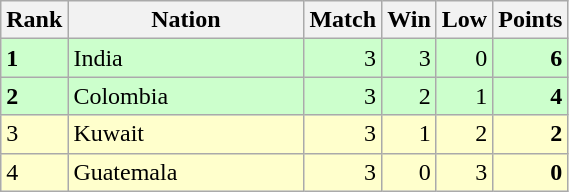<table class="wikitable">
<tr>
<th width=20>Rank</th>
<th width=150>Nation</th>
<th width=20>Match</th>
<th width=20>Win</th>
<th width=20>Low</th>
<th width=20>Points</th>
</tr>
<tr align="right" style="background:#ccffcc;">
<td align="left"><strong>1</strong></td>
<td align="left"> India</td>
<td>3</td>
<td>3</td>
<td>0</td>
<td><strong>6</strong></td>
</tr>
<tr align="right" style="background:#ccffcc;">
<td align="left"><strong>2</strong></td>
<td align="left"> Colombia</td>
<td>3</td>
<td>2</td>
<td>1</td>
<td><strong>4</strong></td>
</tr>
<tr align="right" style="background:#ffffcc;">
<td align="left">3</td>
<td align="left"> Kuwait</td>
<td>3</td>
<td>1</td>
<td>2</td>
<td><strong>2</strong></td>
</tr>
<tr align="right" style="background:#ffffcc;">
<td align="left">4</td>
<td align="left"> Guatemala</td>
<td>3</td>
<td>0</td>
<td>3</td>
<td><strong>0</strong></td>
</tr>
</table>
